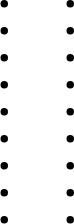<table>
<tr>
<td><br><ul><li></li><li></li><li></li><li></li><li></li><li></li><li></li><li></li><li></li></ul></td>
<td><br><ul><li></li><li></li><li></li><li></li><li></li><li></li><li></li><li></li><li></li></ul></td>
</tr>
</table>
